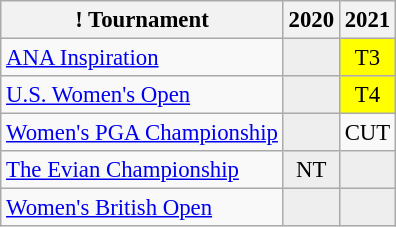<table class="wikitable" style="font-size:95%;text-align:center;">
<tr>
<th>! Tournament</th>
<th>2020</th>
<th>2021</th>
</tr>
<tr>
<td align=left><a href='#'>ANA Inspiration</a></td>
<td style="background:#eeeeee;"></td>
<td style="background:yellow;">T3</td>
</tr>
<tr>
<td align=left><a href='#'>U.S. Women's Open</a></td>
<td style="background:#eeeeee;"></td>
<td style="background:yellow;">T4</td>
</tr>
<tr>
<td align=left><a href='#'>Women's PGA Championship</a></td>
<td style="background:#eeeeee;"></td>
<td>CUT</td>
</tr>
<tr>
<td align=left><a href='#'>The Evian Championship</a></td>
<td style="background:#eeeeee;">NT</td>
<td style="background:#eeeeee;"></td>
</tr>
<tr>
<td align=left><a href='#'>Women's British Open</a></td>
<td style="background:#eeeeee;"></td>
<td style="background:#eeeeee;"></td>
</tr>
</table>
